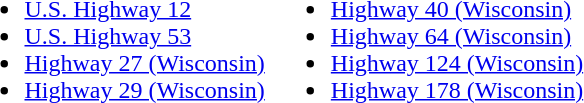<table>
<tr>
<td><br><ul><li> <a href='#'>U.S. Highway 12</a></li><li> <a href='#'>U.S. Highway 53</a></li><li> <a href='#'>Highway 27 (Wisconsin)</a></li><li> <a href='#'>Highway 29 (Wisconsin)</a></li></ul></td>
<td><br><ul><li> <a href='#'>Highway 40 (Wisconsin)</a></li><li> <a href='#'>Highway 64 (Wisconsin)</a></li><li> <a href='#'>Highway 124 (Wisconsin)</a></li><li> <a href='#'>Highway 178 (Wisconsin)</a></li></ul></td>
</tr>
</table>
